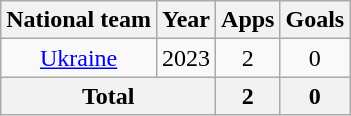<table class="wikitable" style="text-align:center">
<tr>
<th>National team</th>
<th>Year</th>
<th>Apps</th>
<th>Goals</th>
</tr>
<tr>
<td rowspan="1"><a href='#'>Ukraine</a></td>
<td>2023</td>
<td>2</td>
<td>0</td>
</tr>
<tr>
<th colspan="2">Total</th>
<th>2</th>
<th>0</th>
</tr>
</table>
